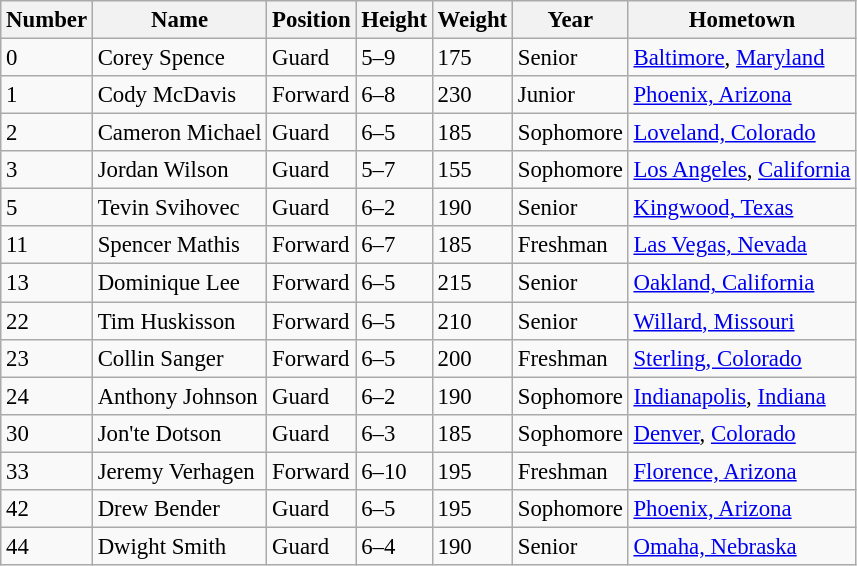<table class="wikitable sortable" style="font-size: 95%;">
<tr>
<th>Number</th>
<th>Name</th>
<th>Position</th>
<th>Height</th>
<th>Weight</th>
<th>Year</th>
<th>Hometown</th>
</tr>
<tr>
<td>0</td>
<td>Corey Spence</td>
<td>Guard</td>
<td>5–9</td>
<td>175</td>
<td>Senior</td>
<td><a href='#'>Baltimore</a>, <a href='#'>Maryland</a></td>
</tr>
<tr>
<td>1</td>
<td>Cody McDavis</td>
<td>Forward</td>
<td>6–8</td>
<td>230</td>
<td>Junior</td>
<td><a href='#'>Phoenix, Arizona</a></td>
</tr>
<tr>
<td>2</td>
<td>Cameron Michael</td>
<td>Guard</td>
<td>6–5</td>
<td>185</td>
<td>Sophomore</td>
<td><a href='#'>Loveland, Colorado</a></td>
</tr>
<tr>
<td>3</td>
<td>Jordan Wilson</td>
<td>Guard</td>
<td>5–7</td>
<td>155</td>
<td>Sophomore</td>
<td><a href='#'>Los Angeles</a>, <a href='#'>California</a></td>
</tr>
<tr>
<td>5</td>
<td>Tevin Svihovec</td>
<td>Guard</td>
<td>6–2</td>
<td>190</td>
<td>Senior</td>
<td><a href='#'>Kingwood, Texas</a></td>
</tr>
<tr>
<td>11</td>
<td>Spencer Mathis</td>
<td>Forward</td>
<td>6–7</td>
<td>185</td>
<td>Freshman</td>
<td><a href='#'>Las Vegas, Nevada</a></td>
</tr>
<tr>
<td>13</td>
<td>Dominique Lee</td>
<td>Forward</td>
<td>6–5</td>
<td>215</td>
<td>Senior</td>
<td><a href='#'>Oakland, California</a></td>
</tr>
<tr>
<td>22</td>
<td>Tim Huskisson</td>
<td>Forward</td>
<td>6–5</td>
<td>210</td>
<td>Senior</td>
<td><a href='#'>Willard, Missouri</a></td>
</tr>
<tr>
<td>23</td>
<td>Collin Sanger</td>
<td>Forward</td>
<td>6–5</td>
<td>200</td>
<td>Freshman</td>
<td><a href='#'>Sterling, Colorado</a></td>
</tr>
<tr>
<td>24</td>
<td>Anthony Johnson</td>
<td>Guard</td>
<td>6–2</td>
<td>190</td>
<td>Sophomore</td>
<td><a href='#'>Indianapolis</a>, <a href='#'>Indiana</a></td>
</tr>
<tr>
<td>30</td>
<td>Jon'te Dotson</td>
<td>Guard</td>
<td>6–3</td>
<td>185</td>
<td>Sophomore</td>
<td><a href='#'>Denver</a>, <a href='#'>Colorado</a></td>
</tr>
<tr>
<td>33</td>
<td>Jeremy Verhagen</td>
<td>Forward</td>
<td>6–10</td>
<td>195</td>
<td>Freshman</td>
<td><a href='#'>Florence, Arizona</a></td>
</tr>
<tr>
<td>42</td>
<td>Drew Bender</td>
<td>Guard</td>
<td>6–5</td>
<td>195</td>
<td>Sophomore</td>
<td><a href='#'>Phoenix, Arizona</a></td>
</tr>
<tr>
<td>44</td>
<td>Dwight Smith</td>
<td>Guard</td>
<td>6–4</td>
<td>190</td>
<td>Senior</td>
<td><a href='#'>Omaha, Nebraska</a></td>
</tr>
</table>
